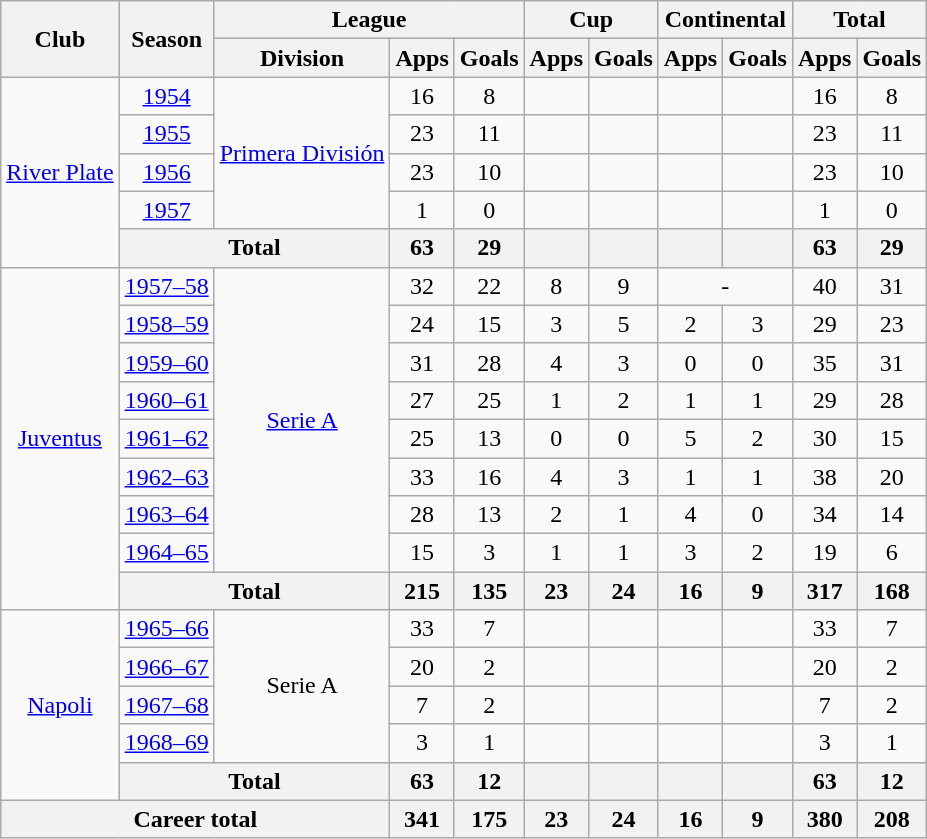<table class="wikitable" style="text-align:center">
<tr>
<th rowspan="2">Club</th>
<th rowspan="2">Season</th>
<th colspan="3">League</th>
<th colspan="2">Cup</th>
<th colspan="2">Continental</th>
<th colspan="2">Total</th>
</tr>
<tr>
<th>Division</th>
<th>Apps</th>
<th>Goals</th>
<th>Apps</th>
<th>Goals</th>
<th>Apps</th>
<th>Goals</th>
<th>Apps</th>
<th>Goals</th>
</tr>
<tr>
<td rowspan="5"><a href='#'>River Plate</a></td>
<td><a href='#'>1954</a></td>
<td rowspan="4"><a href='#'>Primera División</a></td>
<td>16</td>
<td>8</td>
<td></td>
<td></td>
<td></td>
<td></td>
<td>16</td>
<td>8</td>
</tr>
<tr>
<td><a href='#'>1955</a></td>
<td>23</td>
<td>11</td>
<td></td>
<td></td>
<td></td>
<td></td>
<td>23</td>
<td>11</td>
</tr>
<tr>
<td><a href='#'>1956</a></td>
<td>23</td>
<td>10</td>
<td></td>
<td></td>
<td></td>
<td></td>
<td>23</td>
<td>10</td>
</tr>
<tr>
<td><a href='#'>1957</a></td>
<td>1</td>
<td>0</td>
<td></td>
<td></td>
<td></td>
<td></td>
<td>1</td>
<td>0</td>
</tr>
<tr>
<th colspan="2">Total</th>
<th>63</th>
<th>29</th>
<th></th>
<th></th>
<th></th>
<th></th>
<th>63</th>
<th>29</th>
</tr>
<tr>
<td rowspan="9"><a href='#'>Juventus</a></td>
<td><a href='#'>1957–58</a></td>
<td rowspan="8"><a href='#'>Serie A</a></td>
<td>32</td>
<td>22</td>
<td>8</td>
<td>9</td>
<td colspan="2">-</td>
<td>40</td>
<td>31</td>
</tr>
<tr>
<td><a href='#'>1958–59</a></td>
<td>24</td>
<td>15</td>
<td>3</td>
<td>5</td>
<td>2</td>
<td>3</td>
<td>29</td>
<td>23</td>
</tr>
<tr>
<td><a href='#'>1959–60</a></td>
<td>31</td>
<td>28</td>
<td>4</td>
<td>3</td>
<td>0</td>
<td>0</td>
<td>35</td>
<td>31</td>
</tr>
<tr>
<td><a href='#'>1960–61</a></td>
<td>27</td>
<td>25</td>
<td>1</td>
<td>2</td>
<td>1</td>
<td>1</td>
<td>29</td>
<td>28</td>
</tr>
<tr>
<td><a href='#'>1961–62</a></td>
<td>25</td>
<td>13</td>
<td>0</td>
<td>0</td>
<td>5</td>
<td>2</td>
<td>30</td>
<td>15</td>
</tr>
<tr>
<td><a href='#'>1962–63</a></td>
<td>33</td>
<td>16</td>
<td>4</td>
<td>3</td>
<td>1</td>
<td>1</td>
<td>38</td>
<td>20</td>
</tr>
<tr>
<td><a href='#'>1963–64</a></td>
<td>28</td>
<td>13</td>
<td>2</td>
<td>1</td>
<td>4</td>
<td>0</td>
<td>34</td>
<td>14</td>
</tr>
<tr>
<td><a href='#'>1964–65</a></td>
<td>15</td>
<td>3</td>
<td>1</td>
<td>1</td>
<td>3</td>
<td>2</td>
<td>19</td>
<td>6</td>
</tr>
<tr>
<th colspan="2">Total</th>
<th>215</th>
<th>135</th>
<th>23</th>
<th>24</th>
<th>16</th>
<th>9</th>
<th>317</th>
<th>168</th>
</tr>
<tr>
<td rowspan="5"><a href='#'>Napoli</a></td>
<td><a href='#'>1965–66</a></td>
<td rowspan="4">Serie A</td>
<td>33</td>
<td>7</td>
<td></td>
<td></td>
<td></td>
<td></td>
<td>33</td>
<td>7</td>
</tr>
<tr>
<td><a href='#'>1966–67</a></td>
<td>20</td>
<td>2</td>
<td></td>
<td></td>
<td></td>
<td></td>
<td>20</td>
<td>2</td>
</tr>
<tr>
<td><a href='#'>1967–68</a></td>
<td>7</td>
<td>2</td>
<td></td>
<td></td>
<td></td>
<td></td>
<td>7</td>
<td>2</td>
</tr>
<tr>
<td><a href='#'>1968–69</a></td>
<td>3</td>
<td>1</td>
<td></td>
<td></td>
<td></td>
<td></td>
<td>3</td>
<td>1</td>
</tr>
<tr>
<th colspan="2">Total</th>
<th>63</th>
<th>12</th>
<th></th>
<th></th>
<th></th>
<th></th>
<th>63</th>
<th>12</th>
</tr>
<tr>
<th colspan="3">Career total</th>
<th>341</th>
<th>175</th>
<th>23</th>
<th>24</th>
<th>16</th>
<th>9</th>
<th>380</th>
<th>208</th>
</tr>
</table>
